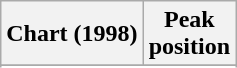<table class="wikitable sortable plainrowheaders">
<tr>
<th>Chart (1998)</th>
<th>Peak<br>position</th>
</tr>
<tr>
</tr>
<tr>
</tr>
<tr>
</tr>
<tr>
</tr>
<tr>
</tr>
</table>
